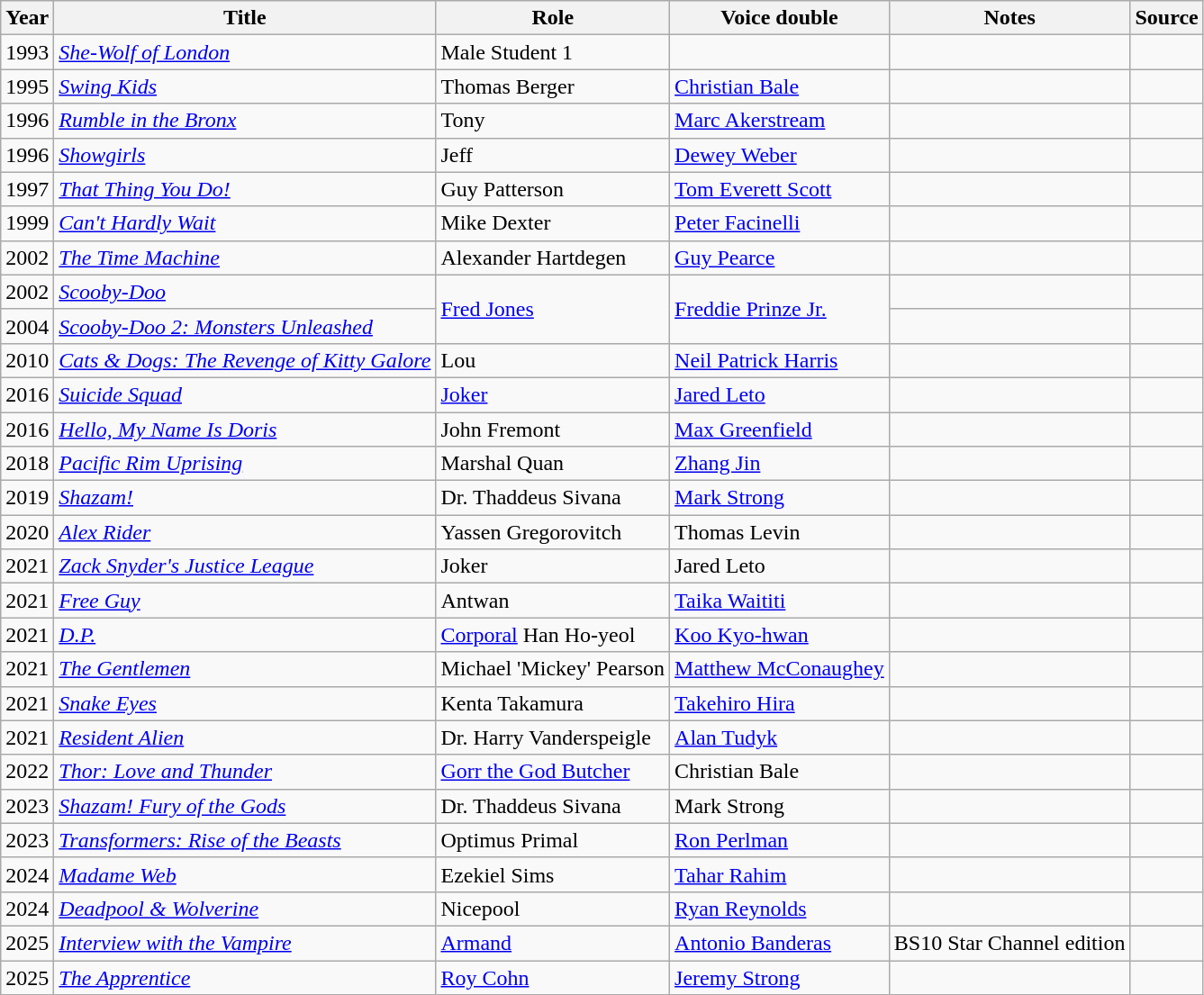<table class="wikitable sortable">
<tr>
<th>Year</th>
<th>Title</th>
<th>Role</th>
<th>Voice double</th>
<th>Notes</th>
<th>Source</th>
</tr>
<tr>
<td>1993</td>
<td><em><a href='#'>She-Wolf of London</a></em></td>
<td>Male Student 1</td>
<td></td>
<td></td>
<td></td>
</tr>
<tr>
<td>1995</td>
<td><em><a href='#'>Swing Kids</a></em></td>
<td>Thomas Berger</td>
<td><a href='#'>Christian Bale</a></td>
<td></td>
<td></td>
</tr>
<tr>
<td>1996</td>
<td><em><a href='#'>Rumble in the Bronx</a></em></td>
<td>Tony</td>
<td><a href='#'>Marc Akerstream</a></td>
<td></td>
<td></td>
</tr>
<tr>
<td>1996</td>
<td><em><a href='#'>Showgirls</a></em></td>
<td>Jeff</td>
<td><a href='#'>Dewey Weber</a></td>
<td></td>
<td></td>
</tr>
<tr>
<td>1997</td>
<td><em><a href='#'>That Thing You Do!</a></em></td>
<td>Guy Patterson</td>
<td><a href='#'>Tom Everett Scott</a></td>
<td></td>
<td></td>
</tr>
<tr>
<td>1999</td>
<td><em><a href='#'>Can't Hardly Wait</a></em></td>
<td>Mike Dexter</td>
<td><a href='#'>Peter Facinelli</a></td>
<td></td>
<td></td>
</tr>
<tr>
<td>2002</td>
<td><em><a href='#'>The Time Machine</a></em></td>
<td>Alexander Hartdegen</td>
<td><a href='#'>Guy Pearce</a></td>
<td></td>
<td></td>
</tr>
<tr>
<td>2002</td>
<td><em><a href='#'>Scooby-Doo</a></em></td>
<td rowspan="2"><a href='#'>Fred Jones</a></td>
<td rowspan="2"><a href='#'>Freddie Prinze Jr.</a></td>
<td></td>
<td></td>
</tr>
<tr>
<td>2004</td>
<td><em><a href='#'>Scooby-Doo 2: Monsters Unleashed</a></em></td>
<td></td>
<td></td>
</tr>
<tr>
<td>2010</td>
<td><em><a href='#'>Cats & Dogs: The Revenge of Kitty Galore</a></em></td>
<td>Lou</td>
<td><a href='#'>Neil Patrick Harris</a></td>
<td></td>
<td></td>
</tr>
<tr>
<td>2016</td>
<td><em><a href='#'>Suicide Squad</a></em></td>
<td><a href='#'>Joker</a></td>
<td><a href='#'>Jared Leto</a></td>
<td></td>
<td></td>
</tr>
<tr>
<td>2016</td>
<td><em><a href='#'>Hello, My Name Is Doris</a></em></td>
<td>John Fremont</td>
<td><a href='#'>Max Greenfield</a></td>
<td></td>
<td></td>
</tr>
<tr>
<td>2018</td>
<td><em><a href='#'>Pacific Rim Uprising</a></em></td>
<td>Marshal Quan</td>
<td><a href='#'>Zhang Jin</a></td>
<td></td>
<td></td>
</tr>
<tr>
<td>2019</td>
<td><em><a href='#'>Shazam!</a></em></td>
<td>Dr. Thaddeus Sivana</td>
<td><a href='#'>Mark Strong</a></td>
<td></td>
<td></td>
</tr>
<tr>
<td>2020</td>
<td><em><a href='#'>Alex Rider</a></em></td>
<td>Yassen Gregorovitch</td>
<td>Thomas Levin</td>
<td></td>
<td></td>
</tr>
<tr>
<td>2021</td>
<td><em><a href='#'>Zack Snyder's Justice League</a></em></td>
<td>Joker</td>
<td>Jared Leto</td>
<td></td>
<td></td>
</tr>
<tr>
<td>2021</td>
<td><em><a href='#'>Free Guy</a></em></td>
<td>Antwan</td>
<td><a href='#'>Taika Waititi</a></td>
<td></td>
<td></td>
</tr>
<tr>
<td>2021</td>
<td><em><a href='#'>D.P.</a></em></td>
<td><a href='#'>Corporal</a> Han Ho-yeol</td>
<td><a href='#'>Koo Kyo-hwan</a></td>
<td></td>
<td></td>
</tr>
<tr>
<td>2021</td>
<td><em><a href='#'>The Gentlemen</a></em></td>
<td>Michael 'Mickey' Pearson</td>
<td><a href='#'>Matthew McConaughey</a></td>
<td></td>
<td></td>
</tr>
<tr>
<td>2021</td>
<td><em><a href='#'>Snake Eyes</a></em></td>
<td>Kenta Takamura</td>
<td><a href='#'>Takehiro Hira</a></td>
<td></td>
<td></td>
</tr>
<tr>
<td>2021</td>
<td><em><a href='#'>Resident Alien</a></em></td>
<td>Dr. Harry Vanderspeigle</td>
<td><a href='#'>Alan Tudyk</a></td>
<td></td>
<td></td>
</tr>
<tr>
<td>2022</td>
<td><em><a href='#'>Thor: Love and Thunder</a></em></td>
<td><a href='#'>Gorr the God Butcher</a></td>
<td>Christian Bale</td>
<td></td>
<td></td>
</tr>
<tr>
<td>2023</td>
<td><em><a href='#'>Shazam! Fury of the Gods</a></em></td>
<td>Dr. Thaddeus Sivana</td>
<td>Mark Strong</td>
<td></td>
<td></td>
</tr>
<tr>
<td>2023</td>
<td><em><a href='#'>Transformers: Rise of the Beasts</a></em></td>
<td>Optimus Primal</td>
<td><a href='#'>Ron Perlman</a></td>
<td></td>
<td></td>
</tr>
<tr>
<td>2024</td>
<td><em><a href='#'>Madame Web</a></em></td>
<td>Ezekiel Sims</td>
<td><a href='#'>Tahar Rahim</a></td>
<td></td>
<td></td>
</tr>
<tr>
<td>2024</td>
<td><em><a href='#'>Deadpool & Wolverine</a></em></td>
<td>Nicepool</td>
<td><a href='#'>Ryan Reynolds</a></td>
<td></td>
<td></td>
</tr>
<tr>
<td>2025</td>
<td><em><a href='#'>Interview with the Vampire</a></em></td>
<td><a href='#'>Armand</a></td>
<td><a href='#'>Antonio Banderas</a></td>
<td>BS10 Star Channel edition</td>
<td></td>
</tr>
<tr>
<td>2025</td>
<td><em><a href='#'>The Apprentice</a></em></td>
<td><a href='#'>Roy Cohn</a></td>
<td><a href='#'>Jeremy Strong</a></td>
<td></td>
<td></td>
</tr>
</table>
